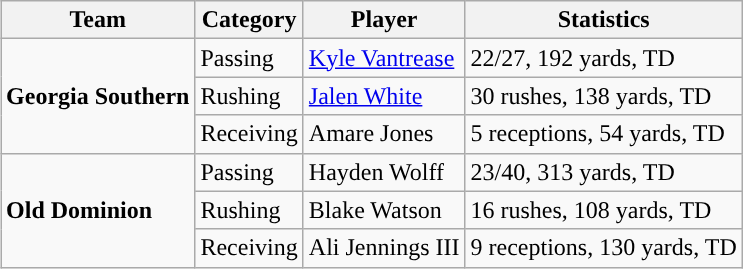<table class="wikitable" style="float: right;">
<tr>
<th>Team</th>
<th>Category</th>
<th>Player</th>
<th>Statistics</th>
</tr>
<tr>
<td rowspan=3><strong>Georgia Southern</strong></td>
<td>Passing</td>
<td><a href='#'>Kyle Vantrease</a></td>
<td>22/27, 192 yards, TD</td>
</tr>
<tr>
<td>Rushing</td>
<td><a href='#'>Jalen White</a></td>
<td>30 rushes, 138 yards, TD</td>
</tr>
<tr>
<td>Receiving</td>
<td>Amare Jones</td>
<td>5 receptions, 54 yards, TD</td>
</tr>
<tr>
<td rowspan=3><strong>Old Dominion</strong></td>
<td>Passing</td>
<td>Hayden Wolff</td>
<td>23/40, 313 yards, TD</td>
</tr>
<tr>
<td>Rushing</td>
<td>Blake Watson</td>
<td>16 rushes, 108 yards, TD</td>
</tr>
<tr>
<td>Receiving</td>
<td>Ali Jennings III</td>
<td>9 receptions, 130 yards, TD</td>
</tr>
</table>
